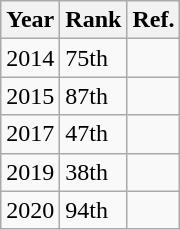<table class="wikitable sortable">
<tr>
<th>Year</th>
<th>Rank</th>
<th>Ref.</th>
</tr>
<tr>
<td>2014</td>
<td>75th</td>
<td></td>
</tr>
<tr>
<td>2015</td>
<td>87th</td>
<td></td>
</tr>
<tr>
<td>2017</td>
<td>47th</td>
<td></td>
</tr>
<tr>
<td>2019</td>
<td>38th</td>
<td></td>
</tr>
<tr>
<td>2020</td>
<td>94th</td>
<td></td>
</tr>
</table>
